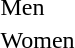<table>
<tr>
<td>Men<br></td>
<td></td>
<td></td>
<td></td>
</tr>
<tr>
<td>Women<br></td>
<td></td>
<td></td>
<td></td>
</tr>
</table>
